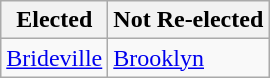<table class="wikitable">
<tr>
<th>Elected</th>
<th>Not Re-elected</th>
</tr>
<tr>
<td><a href='#'>Brideville</a></td>
<td><a href='#'>Brooklyn</a></td>
</tr>
</table>
